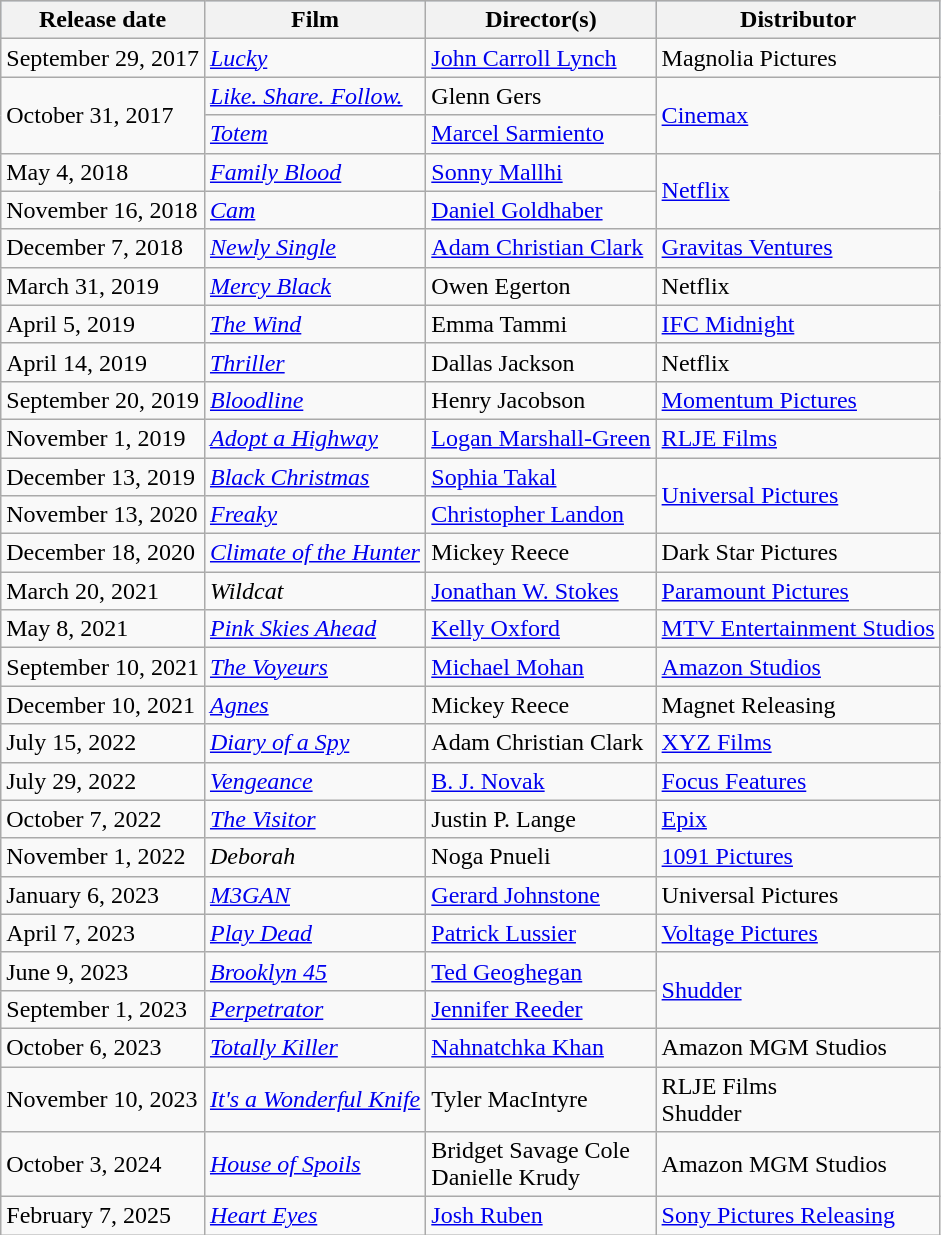<table class="wikitable">
<tr style="background:#b0c4de; text-align:center;">
<th>Release date</th>
<th>Film</th>
<th>Director(s)</th>
<th>Distributor</th>
</tr>
<tr>
<td>September 29, 2017</td>
<td><em><a href='#'>Lucky</a></em></td>
<td><a href='#'>John Carroll Lynch</a></td>
<td>Magnolia Pictures</td>
</tr>
<tr>
<td rowspan="2">October 31, 2017</td>
<td><em><a href='#'>Like. Share. Follow.</a></em></td>
<td>Glenn Gers</td>
<td rowspan="2"><a href='#'>Cinemax</a></td>
</tr>
<tr>
<td><em><a href='#'>Totem</a></em></td>
<td><a href='#'>Marcel Sarmiento</a></td>
</tr>
<tr>
<td>May 4, 2018</td>
<td><em><a href='#'>Family Blood</a></em></td>
<td><a href='#'>Sonny Mallhi</a></td>
<td rowspan="2"><a href='#'>Netflix</a></td>
</tr>
<tr>
<td>November 16, 2018</td>
<td><em><a href='#'>Cam</a></em></td>
<td><a href='#'>Daniel Goldhaber</a></td>
</tr>
<tr>
<td>December 7, 2018</td>
<td><em><a href='#'>Newly Single</a></em></td>
<td><a href='#'>Adam Christian Clark</a></td>
<td><a href='#'>Gravitas Ventures</a></td>
</tr>
<tr>
<td>March 31, 2019</td>
<td><em><a href='#'>Mercy Black</a></em></td>
<td>Owen Egerton</td>
<td>Netflix</td>
</tr>
<tr>
<td>April 5, 2019</td>
<td><em><a href='#'>The Wind</a></em></td>
<td>Emma Tammi</td>
<td><a href='#'>IFC Midnight</a></td>
</tr>
<tr>
<td>April 14, 2019</td>
<td><em><a href='#'>Thriller</a></em></td>
<td>Dallas Jackson</td>
<td>Netflix</td>
</tr>
<tr>
<td>September 20, 2019</td>
<td><em><a href='#'>Bloodline</a></em></td>
<td>Henry Jacobson</td>
<td><a href='#'>Momentum Pictures</a></td>
</tr>
<tr>
<td>November 1, 2019</td>
<td><em><a href='#'>Adopt a Highway</a></em></td>
<td><a href='#'>Logan Marshall-Green</a></td>
<td><a href='#'>RLJE Films</a></td>
</tr>
<tr>
<td>December 13, 2019</td>
<td><em><a href='#'>Black Christmas</a></em></td>
<td><a href='#'>Sophia Takal</a></td>
<td rowspan="2"><a href='#'>Universal Pictures</a></td>
</tr>
<tr>
<td>November 13, 2020</td>
<td><em><a href='#'>Freaky</a></em></td>
<td><a href='#'>Christopher Landon</a></td>
</tr>
<tr>
<td>December 18, 2020</td>
<td><em><a href='#'>Climate of the Hunter</a></em></td>
<td>Mickey Reece</td>
<td>Dark Star Pictures</td>
</tr>
<tr>
<td>March 20, 2021</td>
<td><em>Wildcat</em></td>
<td><a href='#'>Jonathan W. Stokes</a></td>
<td><a href='#'>Paramount Pictures</a></td>
</tr>
<tr>
<td>May 8, 2021</td>
<td><em><a href='#'>Pink Skies Ahead</a></em></td>
<td><a href='#'>Kelly Oxford</a></td>
<td><a href='#'>MTV Entertainment Studios</a></td>
</tr>
<tr>
<td>September 10, 2021</td>
<td><em><a href='#'>The Voyeurs</a></em></td>
<td><a href='#'>Michael Mohan</a></td>
<td><a href='#'>Amazon Studios</a></td>
</tr>
<tr>
<td>December 10, 2021</td>
<td><em><a href='#'>Agnes</a></em></td>
<td>Mickey Reece</td>
<td>Magnet Releasing</td>
</tr>
<tr>
<td>July 15, 2022</td>
<td><em><a href='#'>Diary of a Spy</a></em></td>
<td>Adam Christian Clark</td>
<td><a href='#'>XYZ Films</a></td>
</tr>
<tr>
<td>July 29, 2022</td>
<td><em><a href='#'>Vengeance</a></em></td>
<td><a href='#'>B. J. Novak</a></td>
<td><a href='#'>Focus Features</a></td>
</tr>
<tr>
<td>October 7, 2022</td>
<td><em><a href='#'>The Visitor</a></em></td>
<td>Justin P. Lange</td>
<td><a href='#'>Epix</a></td>
</tr>
<tr>
<td>November 1, 2022</td>
<td><em>Deborah</em></td>
<td>Noga Pnueli</td>
<td><a href='#'>1091 Pictures</a></td>
</tr>
<tr>
<td>January 6, 2023</td>
<td><em><a href='#'>M3GAN</a></em></td>
<td><a href='#'>Gerard Johnstone</a></td>
<td>Universal Pictures</td>
</tr>
<tr>
<td>April 7, 2023</td>
<td><em><a href='#'>Play Dead</a></em></td>
<td><a href='#'>Patrick Lussier</a></td>
<td><a href='#'>Voltage Pictures</a></td>
</tr>
<tr>
<td>June 9, 2023</td>
<td><em><a href='#'>Brooklyn 45</a></em></td>
<td><a href='#'>Ted Geoghegan</a></td>
<td rowspan="2"><a href='#'>Shudder</a></td>
</tr>
<tr>
<td>September 1, 2023</td>
<td><em><a href='#'>Perpetrator</a></em></td>
<td><a href='#'>Jennifer Reeder</a></td>
</tr>
<tr>
<td>October 6, 2023</td>
<td><em><a href='#'>Totally Killer</a></em></td>
<td><a href='#'>Nahnatchka Khan</a></td>
<td>Amazon MGM Studios</td>
</tr>
<tr>
<td>November 10, 2023</td>
<td><em><a href='#'>It's a Wonderful Knife</a></em></td>
<td>Tyler MacIntyre</td>
<td>RLJE Films<br>Shudder</td>
</tr>
<tr>
<td>October 3, 2024</td>
<td><em><a href='#'>House of Spoils</a></em></td>
<td>Bridget Savage Cole<br>Danielle Krudy</td>
<td>Amazon MGM Studios</td>
</tr>
<tr>
<td>February 7, 2025</td>
<td><em><a href='#'>Heart Eyes</a></em></td>
<td><a href='#'>Josh Ruben</a></td>
<td><a href='#'>Sony Pictures Releasing</a></td>
</tr>
</table>
